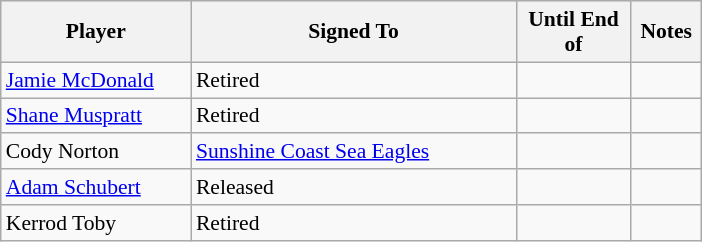<table class="wikitable" style="font-size:90%">
<tr style="background:#efefef;">
<th style="width:120px;">Player</th>
<th style="width:210px;">Signed To</th>
<th style="width:70px;">Until End of</th>
<th style="width:40px;">Notes</th>
</tr>
<tr>
<td><a href='#'>Jamie McDonald</a></td>
<td>Retired</td>
<td></td>
<td></td>
</tr>
<tr>
<td><a href='#'>Shane Muspratt</a></td>
<td>Retired</td>
<td></td>
<td></td>
</tr>
<tr>
<td>Cody Norton</td>
<td> <a href='#'>Sunshine Coast Sea Eagles</a></td>
<td></td>
<td></td>
</tr>
<tr>
<td><a href='#'>Adam Schubert</a></td>
<td>Released</td>
<td></td>
<td></td>
</tr>
<tr>
<td>Kerrod Toby</td>
<td>Retired</td>
<td></td>
<td></td>
</tr>
</table>
